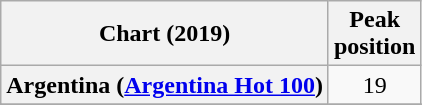<table class="wikitable sortable plainrowheaders" style="text-align:center">
<tr>
<th scope="col">Chart (2019)</th>
<th scope="col">Peak<br>position</th>
</tr>
<tr>
<th scope="row">Argentina (<a href='#'>Argentina Hot 100</a>)</th>
<td>19</td>
</tr>
<tr>
</tr>
<tr>
</tr>
<tr>
</tr>
<tr>
</tr>
</table>
